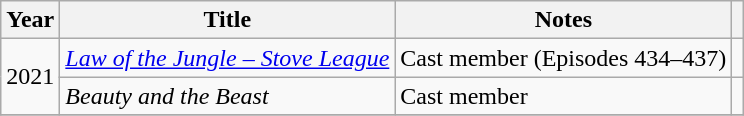<table class="wikitable sortable">
<tr>
<th>Year</th>
<th>Title</th>
<th>Notes</th>
<th scope="col" class="unsortable"></th>
</tr>
<tr>
<td rowspan=2>2021</td>
<td><em><a href='#'>Law of the Jungle – Stove League</a></em></td>
<td>Cast member (Episodes 434–437)</td>
<td></td>
</tr>
<tr>
<td><em>Beauty and the Beast</em></td>
<td>Cast member</td>
<td></td>
</tr>
<tr>
</tr>
</table>
